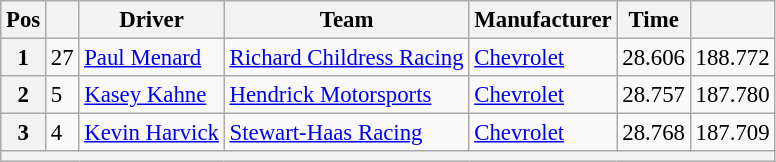<table class="wikitable" style="font-size:95%">
<tr>
<th>Pos</th>
<th></th>
<th>Driver</th>
<th>Team</th>
<th>Manufacturer</th>
<th>Time</th>
<th></th>
</tr>
<tr>
<th>1</th>
<td>27</td>
<td><a href='#'>Paul Menard</a></td>
<td><a href='#'>Richard Childress Racing</a></td>
<td><a href='#'>Chevrolet</a></td>
<td>28.606</td>
<td>188.772</td>
</tr>
<tr>
<th>2</th>
<td>5</td>
<td><a href='#'>Kasey Kahne</a></td>
<td><a href='#'>Hendrick Motorsports</a></td>
<td><a href='#'>Chevrolet</a></td>
<td>28.757</td>
<td>187.780</td>
</tr>
<tr>
<th>3</th>
<td>4</td>
<td><a href='#'>Kevin Harvick</a></td>
<td><a href='#'>Stewart-Haas Racing</a></td>
<td><a href='#'>Chevrolet</a></td>
<td>28.768</td>
<td>187.709</td>
</tr>
<tr>
<th colspan="7"></th>
</tr>
</table>
